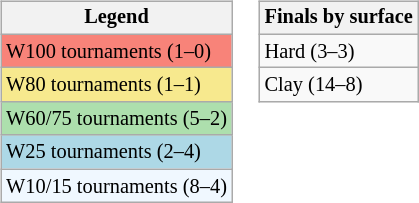<table>
<tr valign=top>
<td><br><table class="wikitable" style="font-size:85%">
<tr>
<th>Legend</th>
</tr>
<tr style="background:#f88379;">
<td>W100 tournaments (1–0)</td>
</tr>
<tr style="background:#f7e98e;">
<td>W80 tournaments (1–1)</td>
</tr>
<tr style="background:#addfad">
<td>W60/75 tournaments (5–2)</td>
</tr>
<tr style="background:lightblue;">
<td>W25 tournaments (2–4)</td>
</tr>
<tr style="background:#f0f8ff;">
<td>W10/15 tournaments (8–4)</td>
</tr>
</table>
</td>
<td><br><table class="wikitable" style="font-size:85%">
<tr>
<th>Finals by surface</th>
</tr>
<tr>
<td>Hard (3–3)</td>
</tr>
<tr>
<td>Clay (14–8)</td>
</tr>
</table>
</td>
</tr>
</table>
